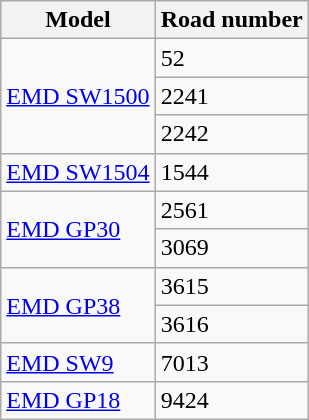<table class="wikitable">
<tr>
<th>Model</th>
<th>Road number</th>
</tr>
<tr>
<td rowspan="3"><a href='#'>EMD SW1500</a></td>
<td>52</td>
</tr>
<tr>
<td>2241</td>
</tr>
<tr>
<td>2242</td>
</tr>
<tr>
<td><a href='#'>EMD SW1504</a></td>
<td>1544</td>
</tr>
<tr>
<td rowspan="2"><a href='#'>EMD GP30</a></td>
<td>2561</td>
</tr>
<tr>
<td>3069</td>
</tr>
<tr>
<td rowspan="2"><a href='#'>EMD GP38</a></td>
<td>3615</td>
</tr>
<tr>
<td>3616</td>
</tr>
<tr>
<td><a href='#'>EMD SW9</a></td>
<td>7013</td>
</tr>
<tr>
<td><a href='#'>EMD GP18</a></td>
<td>9424</td>
</tr>
</table>
